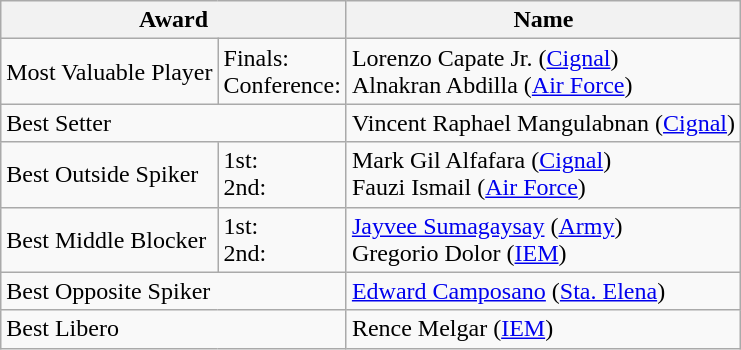<table class="wikitable">
<tr>
<th colspan="2">Award</th>
<th>Name</th>
</tr>
<tr>
<td>Most Valuable Player</td>
<td>Finals:<br>Conference:</td>
<td> Lorenzo Capate Jr. (<a href='#'>Cignal</a>)<br>  Alnakran Abdilla (<a href='#'>Air Force</a>)</td>
</tr>
<tr>
<td colspan="2">Best Setter</td>
<td> Vincent Raphael Mangulabnan (<a href='#'>Cignal</a>)</td>
</tr>
<tr>
<td>Best Outside Spiker</td>
<td>1st:<br>2nd:</td>
<td> Mark Gil Alfafara (<a href='#'>Cignal</a>)<br> Fauzi Ismail (<a href='#'>Air Force</a>)</td>
</tr>
<tr>
<td>Best Middle Blocker</td>
<td>1st:<br>2nd:</td>
<td> <a href='#'>Jayvee Sumagaysay</a> (<a href='#'>Army</a>)<br> Gregorio Dolor (<a href='#'>IEM</a>)</td>
</tr>
<tr>
<td colspan="2">Best Opposite Spiker</td>
<td> <a href='#'>Edward Camposano</a> (<a href='#'>Sta. Elena</a>)</td>
</tr>
<tr>
<td colspan="2">Best Libero</td>
<td> Rence Melgar (<a href='#'>IEM</a>)</td>
</tr>
</table>
